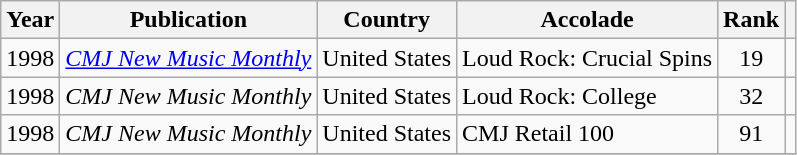<table class="wikitable sortable" style="margin:0em 1em 1em 0pt">
<tr>
<th>Year</th>
<th>Publication</th>
<th>Country</th>
<th>Accolade</th>
<th>Rank</th>
<th class=unsortable></th>
</tr>
<tr>
<td align=center>1998</td>
<td><em><a href='#'>CMJ New Music Monthly</a></em></td>
<td>United States</td>
<td>Loud Rock: Crucial Spins</td>
<td align=center>19</td>
<td></td>
</tr>
<tr>
<td align=center>1998</td>
<td><em>CMJ New Music Monthly</em></td>
<td>United States</td>
<td>Loud Rock: College</td>
<td align=center>32</td>
<td></td>
</tr>
<tr>
<td align=center>1998</td>
<td><em>CMJ New Music Monthly</em></td>
<td>United States</td>
<td>CMJ Retail 100</td>
<td align=center>91</td>
<td></td>
</tr>
<tr class="sortbottom">
</tr>
</table>
